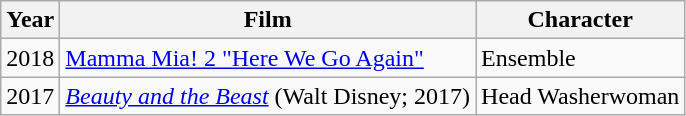<table class="wikitable" border="1">
<tr>
<th>Year</th>
<th>Film</th>
<th>Character</th>
</tr>
<tr>
<td>2018</td>
<td><a href='#'>Mamma Mia! 2 "Here We Go Again"</a></td>
<td>Ensemble</td>
</tr>
<tr>
<td>2017</td>
<td><em><a href='#'>Beauty and the Beast</a></em> (Walt Disney; 2017)</td>
<td>Head Washerwoman</td>
</tr>
</table>
